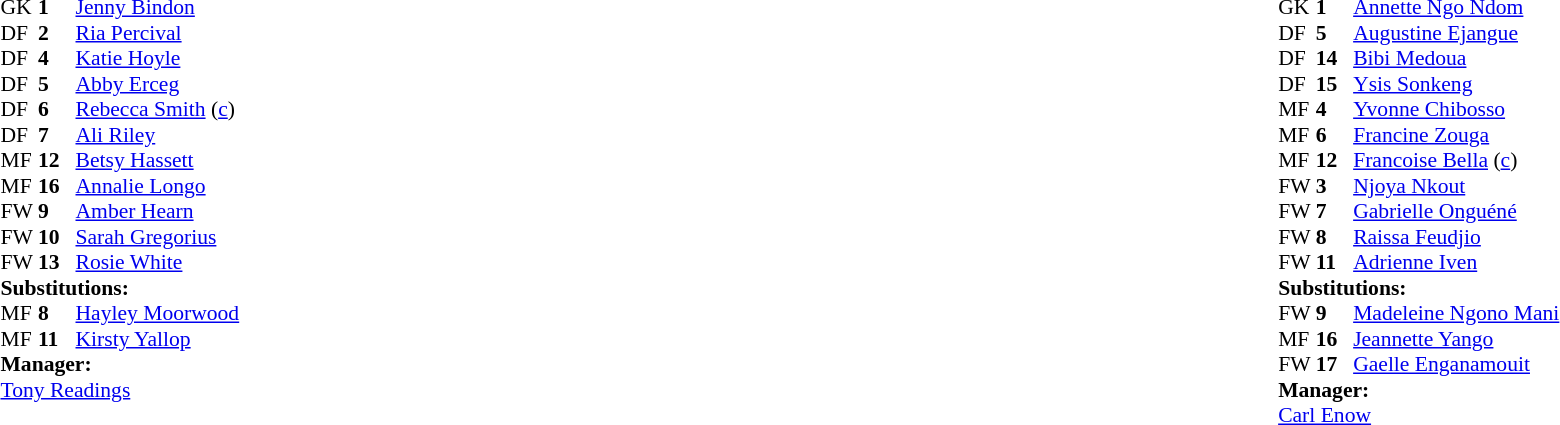<table width="100%">
<tr>
<td valign="top" width="50%"><br><table style="font-size: 90%" cellspacing="0" cellpadding="0">
<tr>
<th width=25></th>
<th width=25></th>
</tr>
<tr>
<td>GK</td>
<td><strong>1</strong></td>
<td><a href='#'>Jenny Bindon</a></td>
</tr>
<tr>
<td>DF</td>
<td><strong>2</strong></td>
<td><a href='#'>Ria Percival</a></td>
</tr>
<tr>
<td>DF</td>
<td><strong>4</strong></td>
<td><a href='#'>Katie Hoyle</a></td>
</tr>
<tr>
<td>DF</td>
<td><strong>5</strong></td>
<td><a href='#'>Abby Erceg</a></td>
</tr>
<tr>
<td>DF</td>
<td><strong>6</strong></td>
<td><a href='#'>Rebecca Smith</a> (<a href='#'>c</a>)</td>
</tr>
<tr>
<td>DF</td>
<td><strong>7</strong></td>
<td><a href='#'>Ali Riley</a></td>
</tr>
<tr>
<td>MF</td>
<td><strong>12</strong></td>
<td><a href='#'>Betsy Hassett</a></td>
</tr>
<tr>
<td>MF</td>
<td><strong>16</strong></td>
<td><a href='#'>Annalie Longo</a></td>
<td></td>
<td></td>
</tr>
<tr>
<td>FW</td>
<td><strong>9</strong></td>
<td><a href='#'>Amber Hearn</a></td>
</tr>
<tr>
<td>FW</td>
<td><strong>10</strong></td>
<td><a href='#'>Sarah Gregorius</a></td>
<td></td>
<td></td>
</tr>
<tr>
<td>FW</td>
<td><strong>13</strong></td>
<td><a href='#'>Rosie White</a></td>
</tr>
<tr>
<td colspan=3><strong>Substitutions:</strong></td>
</tr>
<tr>
<td>MF</td>
<td><strong>8</strong></td>
<td><a href='#'>Hayley Moorwood</a></td>
<td></td>
<td></td>
</tr>
<tr>
<td>MF</td>
<td><strong>11</strong></td>
<td><a href='#'>Kirsty Yallop</a></td>
<td></td>
<td></td>
</tr>
<tr>
<td colspan=3><strong>Manager:</strong></td>
</tr>
<tr>
<td colspan=3> <a href='#'>Tony Readings</a></td>
</tr>
</table>
</td>
<td valign="top"></td>
<td valign="top" width="50%"><br><table style="font-size: 90%" cellspacing="0" cellpadding="0" align="center">
<tr>
<th width="25"></th>
<th width="25"></th>
</tr>
<tr>
<td>GK</td>
<td><strong>1</strong></td>
<td><a href='#'>Annette Ngo Ndom</a></td>
</tr>
<tr>
<td>DF</td>
<td><strong>5</strong></td>
<td><a href='#'>Augustine Ejangue</a></td>
<td></td>
</tr>
<tr>
<td>DF</td>
<td><strong>14</strong></td>
<td><a href='#'>Bibi Medoua</a></td>
<td></td>
</tr>
<tr>
<td>DF</td>
<td><strong>15</strong></td>
<td><a href='#'>Ysis Sonkeng</a></td>
</tr>
<tr>
<td>MF</td>
<td><strong>4</strong></td>
<td><a href='#'>Yvonne Chibosso</a></td>
</tr>
<tr>
<td>MF</td>
<td><strong>6</strong></td>
<td><a href='#'>Francine Zouga</a></td>
<td></td>
<td></td>
</tr>
<tr>
<td>MF</td>
<td><strong>12</strong></td>
<td><a href='#'>Francoise Bella</a> (<a href='#'>c</a>)</td>
<td></td>
<td></td>
</tr>
<tr>
<td>FW</td>
<td><strong>3</strong></td>
<td><a href='#'>Njoya Nkout</a></td>
<td></td>
<td></td>
</tr>
<tr>
<td>FW</td>
<td><strong>7</strong></td>
<td><a href='#'>Gabrielle Onguéné</a></td>
</tr>
<tr>
<td>FW</td>
<td><strong>8</strong></td>
<td><a href='#'>Raissa Feudjio</a></td>
</tr>
<tr>
<td>FW</td>
<td><strong>11</strong></td>
<td><a href='#'>Adrienne Iven</a></td>
</tr>
<tr>
<td colspan=3><strong>Substitutions:</strong></td>
</tr>
<tr>
<td>FW</td>
<td><strong>9</strong></td>
<td><a href='#'>Madeleine Ngono Mani</a></td>
<td></td>
<td></td>
</tr>
<tr>
<td>MF</td>
<td><strong>16</strong></td>
<td><a href='#'>Jeannette Yango</a></td>
<td></td>
<td></td>
</tr>
<tr>
<td>FW</td>
<td><strong>17</strong></td>
<td><a href='#'>Gaelle Enganamouit</a></td>
<td></td>
<td></td>
</tr>
<tr>
<td colspan=3><strong>Manager:</strong></td>
</tr>
<tr>
<td colspan=3><a href='#'>Carl Enow</a></td>
</tr>
</table>
</td>
</tr>
</table>
